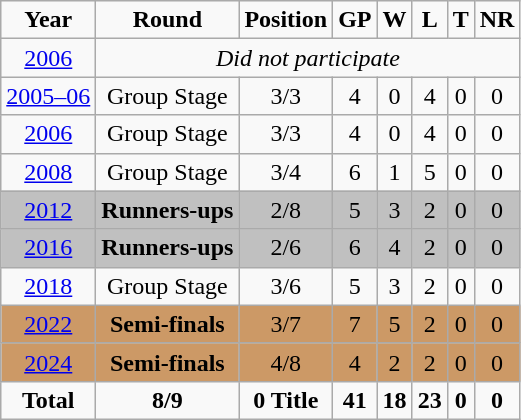<table class="wikitable" style="text-align: center; width=900px;">
<tr>
<td><strong>Year</strong></td>
<td><strong>Round</strong></td>
<td><strong>Position</strong></td>
<td><strong>GP</strong></td>
<td><strong>W</strong></td>
<td><strong>L</strong></td>
<td><strong>T</strong></td>
<td><strong>NR</strong></td>
</tr>
<tr>
<td><a href='#'>2006</a></td>
<td colspan=8><em>Did not participate</em></td>
</tr>
<tr>
<td><a href='#'>2005–06</a></td>
<td>Group Stage</td>
<td>3/3</td>
<td>4</td>
<td>0</td>
<td>4</td>
<td>0</td>
<td>0</td>
</tr>
<tr>
<td><a href='#'>2006</a></td>
<td>Group Stage</td>
<td>3/3</td>
<td>4</td>
<td>0</td>
<td>4</td>
<td>0</td>
<td>0</td>
</tr>
<tr>
<td> <a href='#'>2008</a></td>
<td>Group Stage</td>
<td>3/4</td>
<td>6</td>
<td>1</td>
<td>5</td>
<td>0</td>
<td>0</td>
</tr>
<tr style="background:silver;">
<td> <a href='#'>2012</a></td>
<td><strong>Runners-ups</strong></td>
<td>2/8</td>
<td>5</td>
<td>3</td>
<td>2</td>
<td>0</td>
<td>0</td>
</tr>
<tr style="background:silver;">
<td> <a href='#'>2016</a></td>
<td><strong>Runners-ups</strong></td>
<td>2/6</td>
<td>6</td>
<td>4</td>
<td>2</td>
<td>0</td>
<td>0</td>
</tr>
<tr>
<td> <a href='#'>2018</a></td>
<td>Group Stage</td>
<td>3/6</td>
<td>5</td>
<td>3</td>
<td>2</td>
<td>0</td>
<td>0</td>
</tr>
<tr bgcolor="#cc9966">
<td> <a href='#'>2022</a></td>
<td><strong>Semi-finals</strong></td>
<td>3/7</td>
<td>7</td>
<td>5</td>
<td>2</td>
<td>0</td>
<td>0</td>
</tr>
<tr bgcolor="#cc9966">
<td> <a href='#'>2024</a></td>
<td><strong>Semi-finals</strong></td>
<td>4/8</td>
<td>4</td>
<td>2</td>
<td>2</td>
<td>0</td>
<td>0</td>
</tr>
<tr>
<td><strong>Total</strong></td>
<td><strong>8/9</strong></td>
<td><strong>0 Title</strong></td>
<td><strong>41</strong></td>
<td><strong>18</strong></td>
<td><strong>23</strong></td>
<td><strong>0</strong></td>
<td><strong>0</strong></td>
</tr>
</table>
